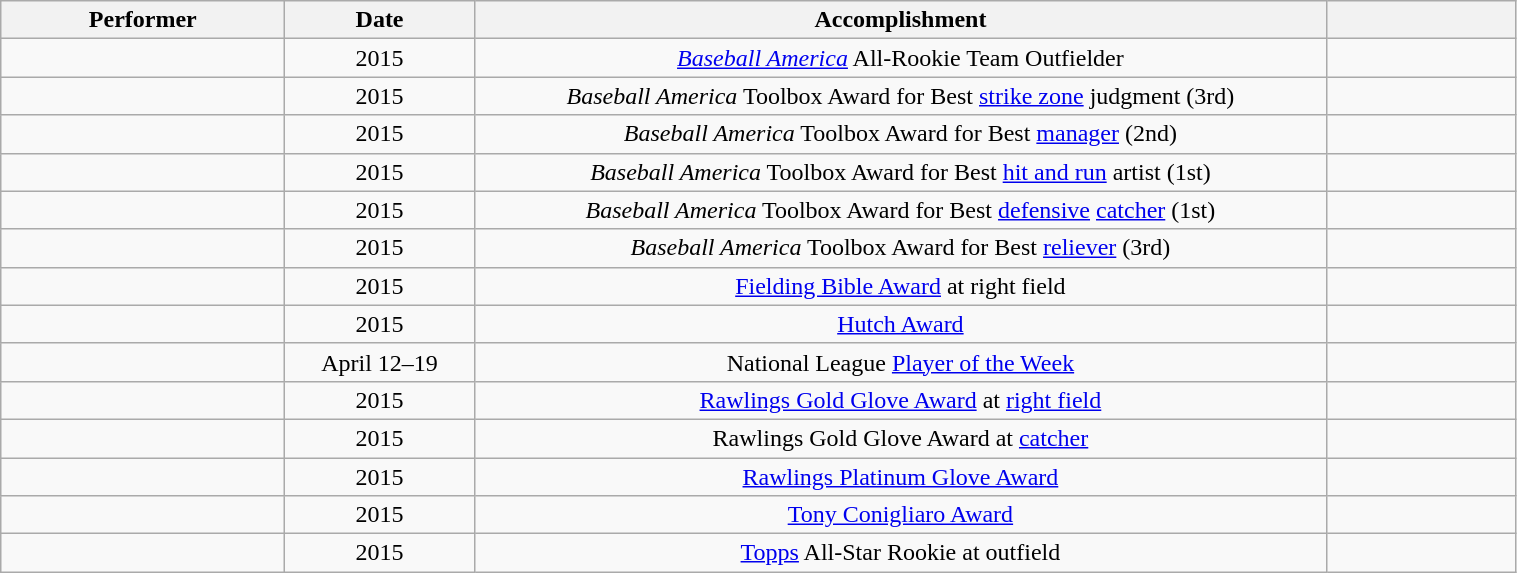<table class="wikitable sortable" style="width:80%; text-align:center;">
<tr>
<th style="width:15%;">Performer</th>
<th style="width:10%;" data-sort-type="date">Date</th>
<th style="width:45%;">Accomplishment</th>
<th style="width:10%;"></th>
</tr>
<tr>
<td></td>
<td>2015</td>
<td><em><a href='#'>Baseball America</a></em> All-Rookie Team Outfielder</td>
<td></td>
</tr>
<tr>
<td></td>
<td>2015</td>
<td><em>Baseball America</em> Toolbox Award for Best <a href='#'>strike zone</a> judgment (3rd)</td>
<td></td>
</tr>
<tr>
<td></td>
<td>2015</td>
<td><em>Baseball America</em> Toolbox Award for Best <a href='#'>manager</a> (2nd)</td>
<td></td>
</tr>
<tr>
<td></td>
<td>2015</td>
<td><em>Baseball America</em> Toolbox Award for Best <a href='#'>hit and run</a> artist (1st)</td>
<td></td>
</tr>
<tr>
<td></td>
<td>2015</td>
<td><em>Baseball America</em> Toolbox Award for Best <a href='#'>defensive</a> <a href='#'>catcher</a> (1st)</td>
<td></td>
</tr>
<tr>
<td></td>
<td>2015</td>
<td><em>Baseball America</em> Toolbox Award for Best <a href='#'>reliever</a> (3rd)</td>
<td></td>
</tr>
<tr>
<td></td>
<td>2015</td>
<td><a href='#'>Fielding Bible Award</a> at right field</td>
<td></td>
</tr>
<tr>
<td></td>
<td>2015</td>
<td><a href='#'>Hutch Award</a></td>
<td></td>
</tr>
<tr>
<td></td>
<td>April 12–19</td>
<td>National League <a href='#'>Player of the Week</a></td>
<td></td>
</tr>
<tr>
<td></td>
<td>2015</td>
<td><a href='#'>Rawlings Gold Glove Award</a> at <a href='#'>right field</a></td>
<td></td>
</tr>
<tr>
<td></td>
<td>2015</td>
<td>Rawlings Gold Glove Award at <a href='#'>catcher</a></td>
<td></td>
</tr>
<tr>
<td></td>
<td>2015</td>
<td><a href='#'>Rawlings Platinum Glove Award</a></td>
<td></td>
</tr>
<tr>
<td></td>
<td>2015</td>
<td><a href='#'>Tony Conigliaro Award</a></td>
<td></td>
</tr>
<tr>
<td></td>
<td>2015</td>
<td><a href='#'>Topps</a> All-Star Rookie at outfield</td>
<td></td>
</tr>
</table>
